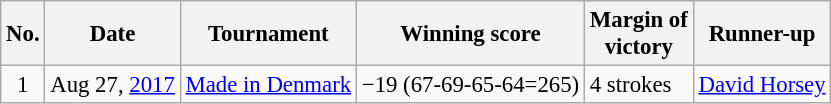<table class="wikitable" style="font-size:95%;">
<tr>
<th>No.</th>
<th>Date</th>
<th>Tournament</th>
<th>Winning score</th>
<th>Margin of<br>victory</th>
<th>Runner-up</th>
</tr>
<tr>
<td align=center>1</td>
<td>Aug 27, <a href='#'>2017</a></td>
<td><a href='#'>Made in Denmark</a></td>
<td>−19 (67-69-65-64=265)</td>
<td>4 strokes</td>
<td> <a href='#'>David Horsey</a></td>
</tr>
</table>
